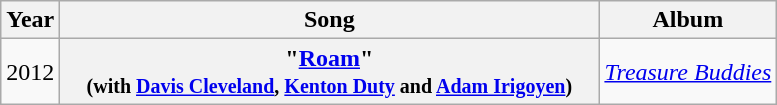<table class="wikitable plainrowheaders" style="text-align:center;" border="1">
<tr>
<th scope="col">Year</th>
<th scope="col" style="width:22em;">Song</th>
<th scope="col">Album</th>
</tr>
<tr>
<td>2012</td>
<th scope="row">"<a href='#'>Roam</a>"<br><small>(with <a href='#'>Davis Cleveland</a>, <a href='#'>Kenton Duty</a> and <a href='#'>Adam Irigoyen</a>)</small></th>
<td><em><a href='#'>Treasure Buddies</a></em></td>
</tr>
</table>
